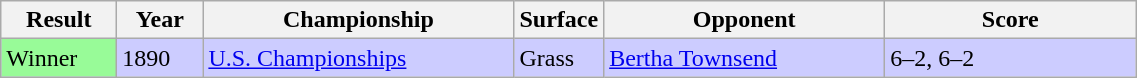<table class="sortable wikitable">
<tr>
<th style="width:70px">Result</th>
<th style="width:50px">Year</th>
<th style="width:200px">Championship</th>
<th style="width:50px">Surface</th>
<th style="width:180px">Opponent</th>
<th style="width:160px" class="unsortable">Score</th>
</tr>
<tr style="background:#ccf;">
<td style="background:#98fb98;">Winner</td>
<td>1890</td>
<td><a href='#'>U.S. Championships</a></td>
<td>Grass</td>
<td> <a href='#'>Bertha Townsend</a></td>
<td>6–2, 6–2</td>
</tr>
</table>
